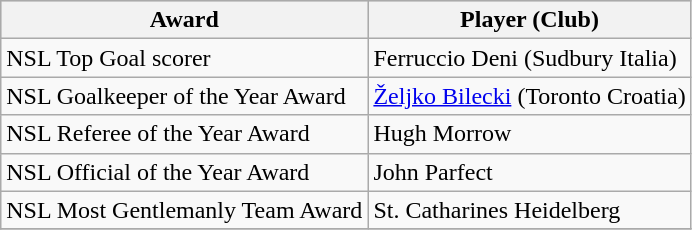<table class="wikitable">
<tr style="background:#cccccc;">
<th>Award</th>
<th>Player (Club)</th>
</tr>
<tr>
<td>NSL Top Goal scorer</td>
<td>Ferruccio Deni (Sudbury Italia)</td>
</tr>
<tr>
<td>NSL Goalkeeper of the Year Award</td>
<td><a href='#'>Željko Bilecki</a>  (Toronto Croatia)</td>
</tr>
<tr>
<td>NSL Referee of the Year Award</td>
<td>Hugh Morrow</td>
</tr>
<tr>
<td>NSL Official of the Year Award</td>
<td>John Parfect</td>
</tr>
<tr>
<td>NSL Most Gentlemanly Team Award</td>
<td>St. Catharines Heidelberg</td>
</tr>
<tr>
</tr>
</table>
